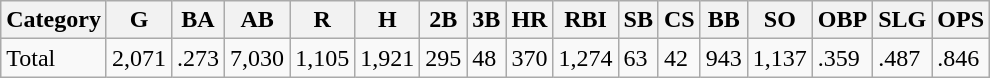<table class="wikitable">
<tr>
<th>Category</th>
<th>G</th>
<th>BA</th>
<th>AB</th>
<th>R</th>
<th>H</th>
<th>2B</th>
<th>3B</th>
<th>HR</th>
<th>RBI</th>
<th>SB</th>
<th>CS</th>
<th>BB</th>
<th>SO</th>
<th>OBP</th>
<th>SLG</th>
<th>OPS</th>
</tr>
<tr>
<td>Total</td>
<td>2,071</td>
<td>.273</td>
<td>7,030</td>
<td>1,105</td>
<td>1,921</td>
<td>295</td>
<td>48</td>
<td>370</td>
<td>1,274</td>
<td>63</td>
<td>42</td>
<td>943</td>
<td>1,137</td>
<td>.359</td>
<td>.487</td>
<td>.846</td>
</tr>
</table>
